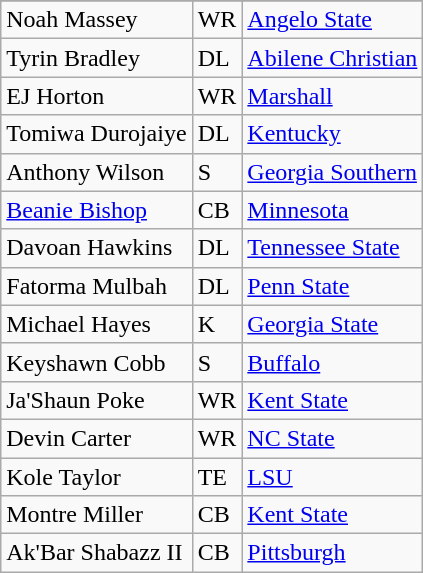<table class="wikitable">
<tr>
</tr>
<tr>
<td>Noah Massey</td>
<td>WR</td>
<td><a href='#'>Angelo State</a></td>
</tr>
<tr>
<td>Tyrin Bradley</td>
<td>DL</td>
<td><a href='#'>Abilene Christian</a></td>
</tr>
<tr>
<td>EJ Horton</td>
<td>WR</td>
<td><a href='#'>Marshall</a></td>
</tr>
<tr>
<td>Tomiwa Durojaiye</td>
<td>DL</td>
<td><a href='#'>Kentucky</a></td>
</tr>
<tr>
<td>Anthony Wilson</td>
<td>S</td>
<td><a href='#'>Georgia Southern</a></td>
</tr>
<tr>
<td><a href='#'>Beanie Bishop</a></td>
<td>CB</td>
<td><a href='#'>Minnesota</a></td>
</tr>
<tr>
<td>Davoan Hawkins</td>
<td>DL</td>
<td><a href='#'>Tennessee State</a></td>
</tr>
<tr>
<td>Fatorma Mulbah</td>
<td>DL</td>
<td><a href='#'>Penn State</a></td>
</tr>
<tr>
<td>Michael Hayes</td>
<td>K</td>
<td><a href='#'>Georgia State</a></td>
</tr>
<tr>
<td>Keyshawn Cobb</td>
<td>S</td>
<td><a href='#'>Buffalo</a></td>
</tr>
<tr>
<td>Ja'Shaun Poke</td>
<td>WR</td>
<td><a href='#'>Kent State</a></td>
</tr>
<tr>
<td>Devin Carter</td>
<td>WR</td>
<td><a href='#'>NC State</a></td>
</tr>
<tr>
<td>Kole Taylor</td>
<td>TE</td>
<td><a href='#'>LSU</a></td>
</tr>
<tr>
<td>Montre Miller</td>
<td>CB</td>
<td><a href='#'>Kent State</a></td>
</tr>
<tr>
<td>Ak'Bar Shabazz II</td>
<td>CB</td>
<td><a href='#'>Pittsburgh</a></td>
</tr>
</table>
